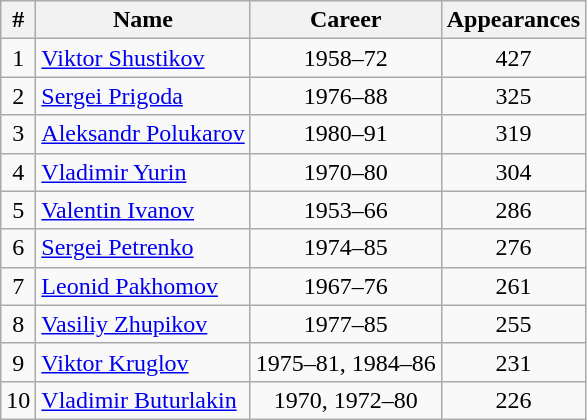<table class="wikitable" style="text-align:center;">
<tr>
<th>#</th>
<th>Name</th>
<th>Career</th>
<th>Appearances</th>
</tr>
<tr>
<td>1</td>
<td align="left"> <a href='#'>Viktor Shustikov</a></td>
<td>1958–72</td>
<td>427</td>
</tr>
<tr>
<td>2</td>
<td align="left"> <a href='#'>Sergei Prigoda</a></td>
<td>1976–88</td>
<td>325</td>
</tr>
<tr>
<td>3</td>
<td align="left"> <a href='#'>Aleksandr Polukarov</a></td>
<td>1980–91</td>
<td>319</td>
</tr>
<tr>
<td>4</td>
<td align="left"> <a href='#'>Vladimir Yurin</a></td>
<td>1970–80</td>
<td>304</td>
</tr>
<tr>
<td>5</td>
<td align="left"> <a href='#'>Valentin Ivanov</a></td>
<td>1953–66</td>
<td>286</td>
</tr>
<tr>
<td>6</td>
<td align="left"> <a href='#'>Sergei Petrenko</a></td>
<td>1974–85</td>
<td>276</td>
</tr>
<tr>
<td>7</td>
<td align="left"> <a href='#'>Leonid Pakhomov</a></td>
<td>1967–76</td>
<td>261</td>
</tr>
<tr>
<td>8</td>
<td align="left"> <a href='#'>Vasiliy Zhupikov</a></td>
<td>1977–85</td>
<td>255</td>
</tr>
<tr>
<td>9</td>
<td align="left"> <a href='#'>Viktor Kruglov</a></td>
<td>1975–81, 1984–86</td>
<td>231</td>
</tr>
<tr>
<td>10</td>
<td align="left"> <a href='#'>Vladimir Buturlakin</a></td>
<td>1970, 1972–80</td>
<td>226</td>
</tr>
</table>
